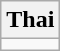<table class="wikitable">
<tr>
<th>Thai</th>
</tr>
<tr style="vertical-align:top; white-space:nowrap;">
<td></td>
</tr>
</table>
